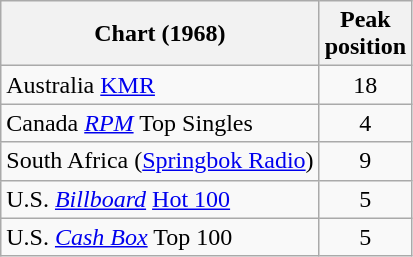<table class="wikitable sortable">
<tr>
<th align="left">Chart (1968)</th>
<th align="left">Peak<br>position</th>
</tr>
<tr>
<td align="left">Australia <a href='#'>KMR</a></td>
<td style="text-align:center;">18</td>
</tr>
<tr>
<td align="left">Canada <a href='#'><em>RPM</em></a> Top Singles</td>
<td style="text-align:center;">4</td>
</tr>
<tr>
<td>South Africa (<a href='#'>Springbok Radio</a>)</td>
<td align="center">9</td>
</tr>
<tr>
<td align="left">U.S. <em><a href='#'>Billboard</a></em> <a href='#'>Hot 100</a></td>
<td style="text-align:center;">5</td>
</tr>
<tr>
<td align="left">U.S. <em><a href='#'>Cash Box</a></em> Top 100</td>
<td style="text-align:center;">5</td>
</tr>
</table>
